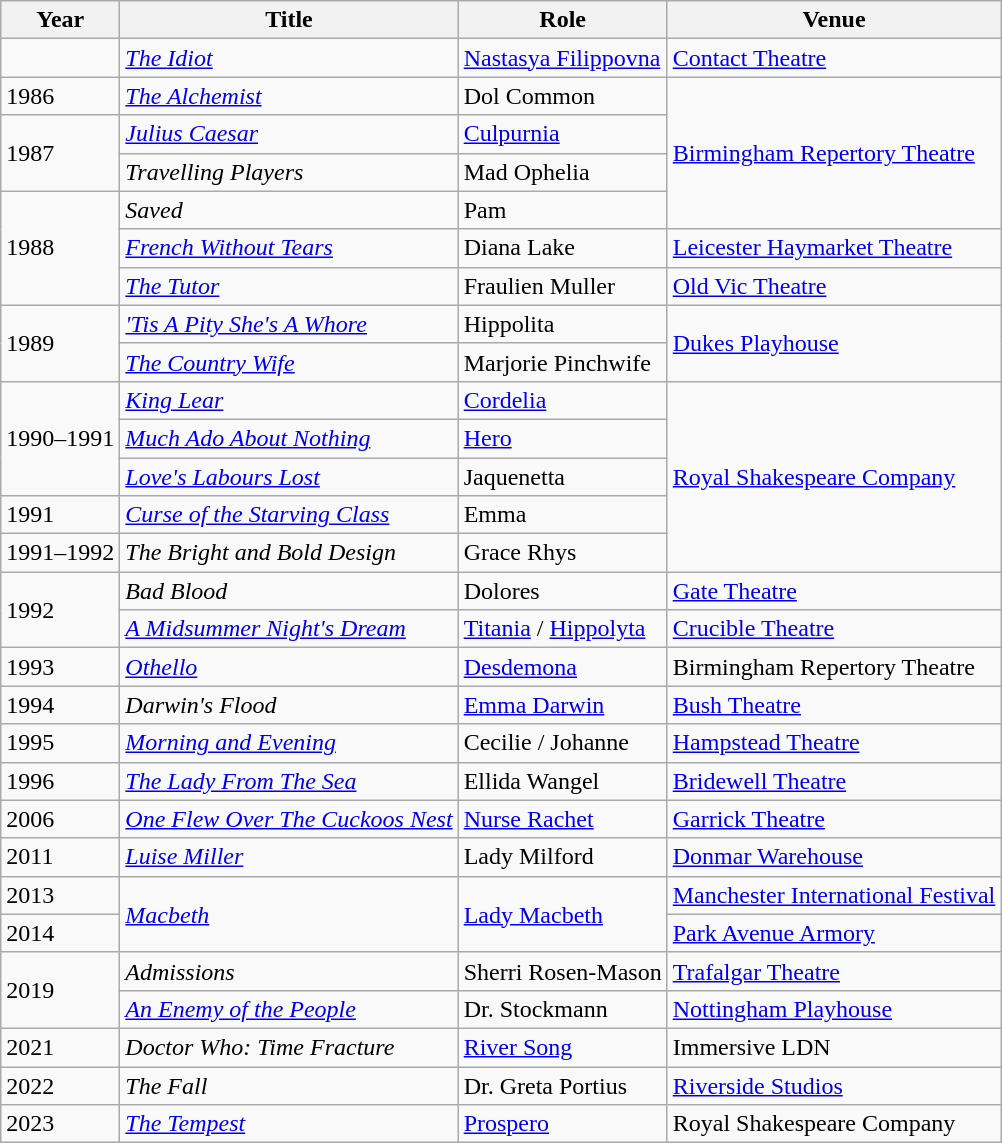<table class="wikitable sortable">
<tr>
<th>Year</th>
<th>Title</th>
<th>Role</th>
<th>Venue</th>
</tr>
<tr>
<td></td>
<td><em><a href='#'>The Idiot</a></em></td>
<td><a href='#'>Nastasya Filippovna</a></td>
<td><a href='#'>Contact Theatre</a></td>
</tr>
<tr>
<td>1986</td>
<td><em><a href='#'>The Alchemist</a></em></td>
<td>Dol Common</td>
<td rowspan="4"><a href='#'>Birmingham Repertory Theatre</a></td>
</tr>
<tr>
<td rowspan="2">1987</td>
<td><em><a href='#'>Julius Caesar</a></em></td>
<td><a href='#'>Culpurnia</a></td>
</tr>
<tr>
<td><em>Travelling Players</em></td>
<td>Mad Ophelia</td>
</tr>
<tr>
<td rowspan="3">1988</td>
<td><em>Saved</em></td>
<td>Pam</td>
</tr>
<tr>
<td><em><a href='#'>French Without Tears</a></em></td>
<td>Diana Lake</td>
<td><a href='#'>Leicester Haymarket Theatre</a></td>
</tr>
<tr>
<td><em><a href='#'>The Tutor</a></em></td>
<td>Fraulien Muller</td>
<td><a href='#'>Old Vic Theatre</a></td>
</tr>
<tr>
<td rowspan="2">1989</td>
<td><a href='#'><em>'Tis A Pity She's A Whore</em></a></td>
<td>Hippolita</td>
<td rowspan="2"><a href='#'>Dukes Playhouse</a></td>
</tr>
<tr>
<td><em><a href='#'>The Country Wife</a></em></td>
<td>Marjorie Pinchwife</td>
</tr>
<tr>
<td rowspan="3">1990–1991</td>
<td><em><a href='#'>King Lear</a></em></td>
<td><a href='#'>Cordelia</a></td>
<td rowspan="5"><a href='#'>Royal Shakespeare Company</a></td>
</tr>
<tr>
<td><em><a href='#'>Much Ado About Nothing</a></em></td>
<td><a href='#'>Hero</a></td>
</tr>
<tr>
<td><em><a href='#'>Love's Labours Lost</a></em></td>
<td>Jaquenetta</td>
</tr>
<tr>
<td>1991</td>
<td><em><a href='#'>Curse of the Starving Class</a></em></td>
<td>Emma</td>
</tr>
<tr>
<td>1991–1992</td>
<td><em>The Bright and Bold Design</em></td>
<td>Grace Rhys</td>
</tr>
<tr>
<td rowspan="2">1992</td>
<td><em>Bad Blood</em></td>
<td>Dolores</td>
<td><a href='#'>Gate Theatre</a></td>
</tr>
<tr>
<td><em><a href='#'>A Midsummer Night's Dream</a></em></td>
<td><a href='#'>Titania</a> / <a href='#'>Hippolyta</a></td>
<td><a href='#'>Crucible Theatre</a></td>
</tr>
<tr>
<td>1993</td>
<td><em><a href='#'>Othello</a></em></td>
<td><a href='#'>Desdemona</a></td>
<td>Birmingham Repertory Theatre</td>
</tr>
<tr>
<td>1994</td>
<td><em>Darwin's Flood</em></td>
<td><a href='#'>Emma Darwin</a></td>
<td><a href='#'>Bush Theatre</a></td>
</tr>
<tr>
<td>1995</td>
<td><em><a href='#'>Morning and Evening</a></em></td>
<td>Cecilie / Johanne</td>
<td><a href='#'>Hampstead Theatre</a></td>
</tr>
<tr>
<td>1996</td>
<td><em><a href='#'>The Lady From The Sea</a></em></td>
<td>Ellida Wangel</td>
<td><a href='#'>Bridewell Theatre</a></td>
</tr>
<tr>
<td>2006</td>
<td><em><a href='#'>One Flew Over The Cuckoos Nest</a></em></td>
<td><a href='#'>Nurse Rachet</a></td>
<td><a href='#'>Garrick Theatre</a></td>
</tr>
<tr>
<td>2011</td>
<td><em><a href='#'>Luise Miller</a></em></td>
<td>Lady Milford</td>
<td><a href='#'>Donmar Warehouse</a></td>
</tr>
<tr>
<td>2013</td>
<td rowspan="2"><em><a href='#'>Macbeth</a></em></td>
<td rowspan="2"><a href='#'>Lady Macbeth</a></td>
<td><a href='#'>Manchester International Festival</a></td>
</tr>
<tr>
<td>2014</td>
<td><a href='#'>Park Avenue Armory</a></td>
</tr>
<tr>
<td rowspan="2">2019</td>
<td><em>Admissions</em></td>
<td>Sherri Rosen-Mason</td>
<td><a href='#'>Trafalgar Theatre</a></td>
</tr>
<tr>
<td><em><a href='#'>An Enemy of the People</a></em></td>
<td>Dr. Stockmann</td>
<td><a href='#'>Nottingham Playhouse</a></td>
</tr>
<tr>
<td>2021</td>
<td><em>Doctor Who: Time Fracture</em></td>
<td><a href='#'>River Song</a></td>
<td>Immersive LDN</td>
</tr>
<tr>
<td>2022</td>
<td><em>The Fall</em></td>
<td>Dr. Greta Portius</td>
<td><a href='#'>Riverside Studios</a></td>
</tr>
<tr>
<td>2023</td>
<td><em><a href='#'>The Tempest</a></em></td>
<td><a href='#'>Prospero</a></td>
<td>Royal Shakespeare Company</td>
</tr>
</table>
